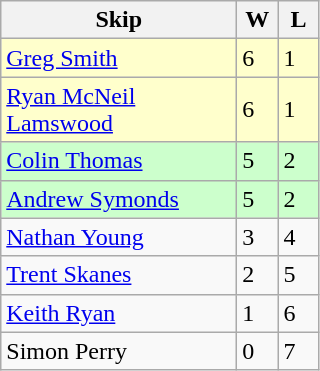<table class="wikitable">
<tr>
<th width=150px>Skip</th>
<th width=20px>W</th>
<th width=20px>L</th>
</tr>
<tr bgcolor=#ffffcc>
<td><a href='#'>Greg Smith</a></td>
<td>6</td>
<td>1</td>
</tr>
<tr bgcolor=#ffffcc>
<td><a href='#'>Ryan McNeil Lamswood</a></td>
<td>6</td>
<td>1</td>
</tr>
<tr bgcolor=#ccffcc>
<td><a href='#'>Colin Thomas</a></td>
<td>5</td>
<td>2</td>
</tr>
<tr bgcolor=#ccffcc>
<td><a href='#'>Andrew Symonds</a></td>
<td>5</td>
<td>2</td>
</tr>
<tr>
<td><a href='#'>Nathan Young</a></td>
<td>3</td>
<td>4</td>
</tr>
<tr>
<td><a href='#'>Trent Skanes</a></td>
<td>2</td>
<td>5</td>
</tr>
<tr>
<td><a href='#'>Keith Ryan</a></td>
<td>1</td>
<td>6</td>
</tr>
<tr>
<td>Simon Perry</td>
<td>0</td>
<td>7</td>
</tr>
</table>
